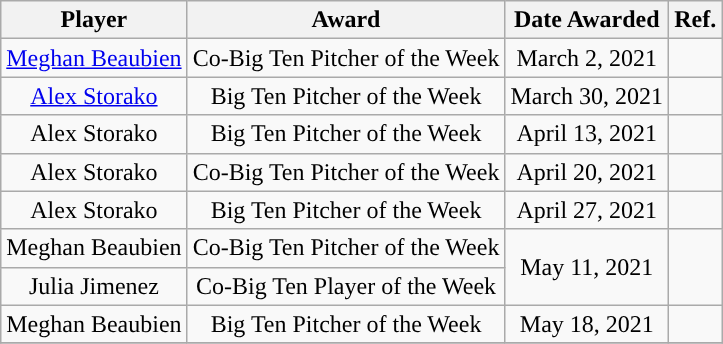<table class="wikitable sortable sortable" style="text-align: center">
<tr align=center>
<th>Player</th>
<th>Award</th>
<th>Date Awarded</th>
<th>Ref.</th>
</tr>
<tr>
<td><a href='#'>Meghan Beaubien</a></td>
<td>Co-Big Ten Pitcher of the Week</td>
<td>March 2, 2021</td>
<td></td>
</tr>
<tr>
<td><a href='#'>Alex Storako</a></td>
<td>Big Ten Pitcher of the Week</td>
<td>March 30, 2021</td>
<td></td>
</tr>
<tr>
<td>Alex Storako</td>
<td>Big Ten Pitcher of the Week</td>
<td>April 13, 2021</td>
<td></td>
</tr>
<tr>
<td>Alex Storako</td>
<td>Co-Big Ten Pitcher of the Week</td>
<td>April 20, 2021</td>
<td></td>
</tr>
<tr>
<td>Alex Storako</td>
<td>Big Ten Pitcher of the Week</td>
<td>April 27, 2021</td>
<td></td>
</tr>
<tr>
<td>Meghan Beaubien</td>
<td>Co-Big Ten Pitcher of the Week</td>
<td rowspan="2">May 11, 2021</td>
<td rowspan="2"></td>
</tr>
<tr>
<td>Julia Jimenez</td>
<td>Co-Big Ten Player of the Week</td>
</tr>
<tr>
<td>Meghan Beaubien</td>
<td>Big Ten Pitcher of the Week</td>
<td>May 18, 2021</td>
<td></td>
</tr>
<tr>
</tr>
</table>
